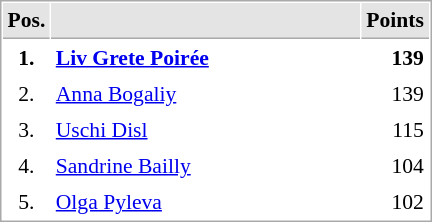<table cellspacing="1" cellpadding="3" style="border:1px solid #AAAAAA;font-size:90%">
<tr bgcolor="#E4E4E4">
<th style="border-bottom:1px solid #AAAAAA" width=10>Pos.</th>
<th style="border-bottom:1px solid #AAAAAA" width=200></th>
<th style="border-bottom:1px solid #AAAAAA" width=20>Points</th>
</tr>
<tr>
<td align="center"><strong>1.</strong></td>
<td> <strong><a href='#'>Liv Grete Poirée</a></strong></td>
<td align="right"><strong>139</strong></td>
</tr>
<tr>
<td align="center">2.</td>
<td> <a href='#'>Anna Bogaliy</a></td>
<td align="right">139</td>
</tr>
<tr>
<td align="center">3.</td>
<td> <a href='#'>Uschi Disl</a></td>
<td align="right">115</td>
</tr>
<tr>
<td align="center">4.</td>
<td> <a href='#'>Sandrine Bailly</a></td>
<td align="right">104</td>
</tr>
<tr>
<td align="center">5.</td>
<td> <a href='#'>Olga Pyleva</a></td>
<td align="right">102</td>
</tr>
</table>
